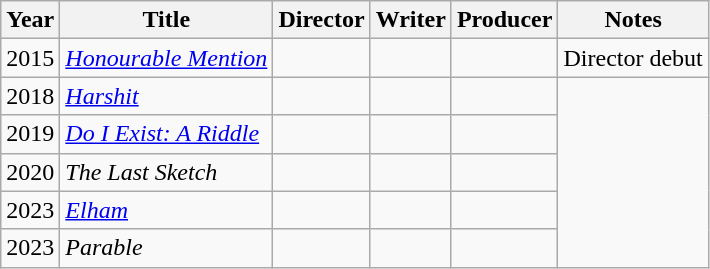<table class="wikitable sortable">
<tr>
<th>Year</th>
<th>Title</th>
<th>Director</th>
<th>Writer</th>
<th>Producer</th>
<th>Notes</th>
</tr>
<tr>
<td>2015</td>
<td><em><a href='#'>Honourable Mention</a></em></td>
<td></td>
<td></td>
<td></td>
<td>Director debut</td>
</tr>
<tr>
<td>2018</td>
<td><em><a href='#'>Harshit</a></em></td>
<td></td>
<td></td>
<td></td>
</tr>
<tr>
<td>2019</td>
<td><em><a href='#'>Do I Exist: A Riddle</a></em></td>
<td></td>
<td></td>
<td></td>
</tr>
<tr>
<td>2020</td>
<td><em>The Last Sketch</em></td>
<td></td>
<td></td>
<td></td>
</tr>
<tr>
<td>2023</td>
<td><em><a href='#'>Elham</a></em></td>
<td></td>
<td></td>
<td></td>
</tr>
<tr>
<td>2023</td>
<td><em>Parable</em></td>
<td></td>
<td></td>
<td></td>
</tr>
</table>
